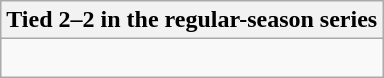<table class="wikitable collapsible collapsed">
<tr>
<th>Tied 2–2 in the regular-season series</th>
</tr>
<tr>
<td><br>


</td>
</tr>
</table>
